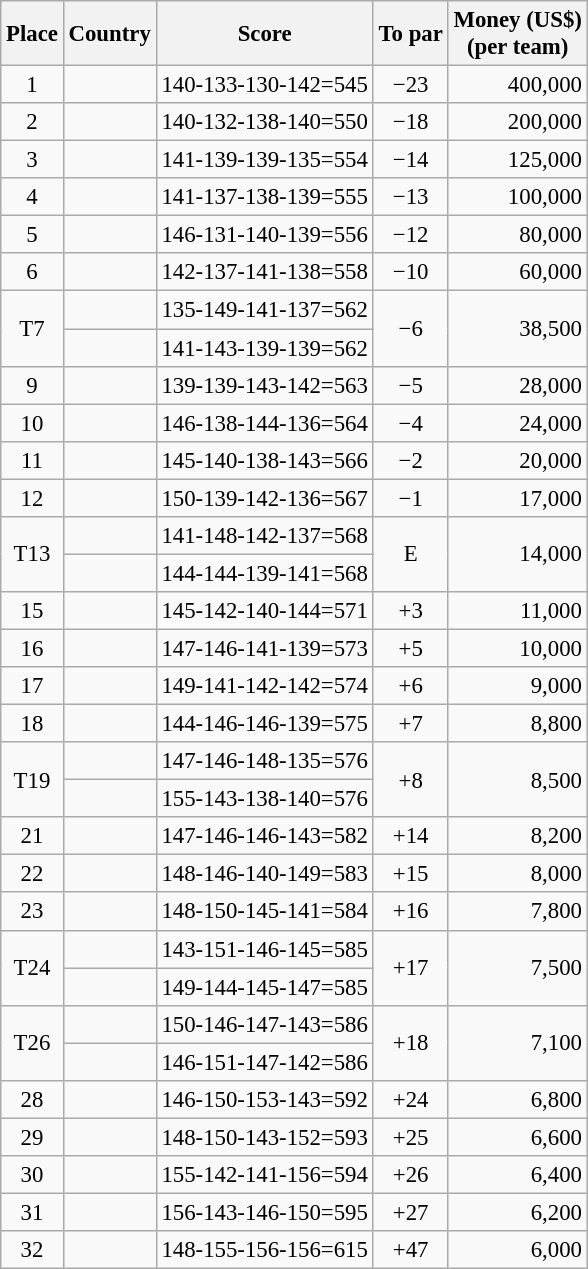<table class="wikitable" style="font-size:95%;">
<tr>
<th>Place</th>
<th>Country</th>
<th>Score</th>
<th>To par</th>
<th>Money (US$)<br>(per team)</th>
</tr>
<tr>
<td align=center>1</td>
<td></td>
<td>140-133-130-142=545</td>
<td align=center>−23</td>
<td align=right>400,000</td>
</tr>
<tr>
<td align=center>2</td>
<td></td>
<td>140-132-138-140=550</td>
<td align=center>−18</td>
<td align=right>200,000</td>
</tr>
<tr>
<td align=center>3</td>
<td></td>
<td>141-139-139-135=554</td>
<td align=center>−14</td>
<td align=right>125,000</td>
</tr>
<tr>
<td align=center>4</td>
<td></td>
<td>141-137-138-139=555</td>
<td align=center>−13</td>
<td align=right>100,000</td>
</tr>
<tr>
<td align=center>5</td>
<td></td>
<td>146-131-140-139=556</td>
<td align=center>−12</td>
<td align=right>80,000</td>
</tr>
<tr>
<td align=center>6</td>
<td></td>
<td>142-137-141-138=558</td>
<td align=center>−10</td>
<td align=right>60,000</td>
</tr>
<tr>
<td align=center rowspan=2>T7</td>
<td></td>
<td>135-149-141-137=562</td>
<td align=center rowspan=2>−6</td>
<td align=right rowspan=2>38,500</td>
</tr>
<tr>
<td></td>
<td>141-143-139-139=562</td>
</tr>
<tr>
<td align=center>9</td>
<td></td>
<td>139-139-143-142=563</td>
<td align=center>−5</td>
<td align=right>28,000</td>
</tr>
<tr>
<td align=center>10</td>
<td></td>
<td>146-138-144-136=564</td>
<td align=center>−4</td>
<td align=right>24,000</td>
</tr>
<tr>
<td align=center>11</td>
<td></td>
<td>145-140-138-143=566</td>
<td align=center>−2</td>
<td align=right>20,000</td>
</tr>
<tr>
<td align=center>12</td>
<td></td>
<td>150-139-142-136=567</td>
<td align=center>−1</td>
<td align=right>17,000</td>
</tr>
<tr>
<td align=center rowspan=2>T13</td>
<td></td>
<td>141-148-142-137=568</td>
<td align=center rowspan=2>E</td>
<td align=right rowspan=2>14,000</td>
</tr>
<tr>
<td></td>
<td>144-144-139-141=568</td>
</tr>
<tr>
<td align=center>15</td>
<td></td>
<td>145-142-140-144=571</td>
<td align=center>+3</td>
<td align=right>11,000</td>
</tr>
<tr>
<td align=center>16</td>
<td></td>
<td>147-146-141-139=573</td>
<td align=center>+5</td>
<td align=right>10,000</td>
</tr>
<tr>
<td align=center>17</td>
<td></td>
<td>149-141-142-142=574</td>
<td align=center>+6</td>
<td align=right>9,000</td>
</tr>
<tr>
<td align=center>18</td>
<td></td>
<td>144-146-146-139=575</td>
<td align=center>+7</td>
<td align=right>8,800</td>
</tr>
<tr>
<td align=center rowspan=2>T19</td>
<td></td>
<td>147-146-148-135=576</td>
<td align=center rowspan=2>+8</td>
<td align=right rowspan=2>8,500</td>
</tr>
<tr>
<td></td>
<td>155-143-138-140=576</td>
</tr>
<tr>
<td align=center>21</td>
<td></td>
<td>147-146-146-143=582</td>
<td align=center>+14</td>
<td align=right>8,200</td>
</tr>
<tr>
<td align=center>22</td>
<td></td>
<td>148-146-140-149=583</td>
<td align=center>+15</td>
<td align=right>8,000</td>
</tr>
<tr>
<td align=center>23</td>
<td></td>
<td>148-150-145-141=584</td>
<td align=center>+16</td>
<td align=right>7,800</td>
</tr>
<tr>
<td align=center rowspan=2>T24</td>
<td></td>
<td>143-151-146-145=585</td>
<td align=center rowspan=2>+17</td>
<td align=right rowspan=2>7,500</td>
</tr>
<tr>
<td></td>
<td>149-144-145-147=585</td>
</tr>
<tr>
<td align=center rowspan=2>T26</td>
<td></td>
<td>150-146-147-143=586</td>
<td align=center rowspan=2>+18</td>
<td align=right rowspan=2>7,100</td>
</tr>
<tr>
<td></td>
<td>146-151-147-142=586</td>
</tr>
<tr>
<td align=center>28</td>
<td></td>
<td>146-150-153-143=592</td>
<td align=center>+24</td>
<td align=right>6,800</td>
</tr>
<tr>
<td align=center>29</td>
<td></td>
<td>148-150-143-152=593</td>
<td align=center>+25</td>
<td align=right>6,600</td>
</tr>
<tr>
<td align=center>30</td>
<td></td>
<td>155-142-141-156=594</td>
<td align=center>+26</td>
<td align=right>6,400</td>
</tr>
<tr>
<td align=center>31</td>
<td></td>
<td>156-143-146-150=595</td>
<td align=center>+27</td>
<td align=right>6,200</td>
</tr>
<tr>
<td align=center>32</td>
<td></td>
<td>148-155-156-156=615</td>
<td align=center>+47</td>
<td align=right>6,000</td>
</tr>
</table>
